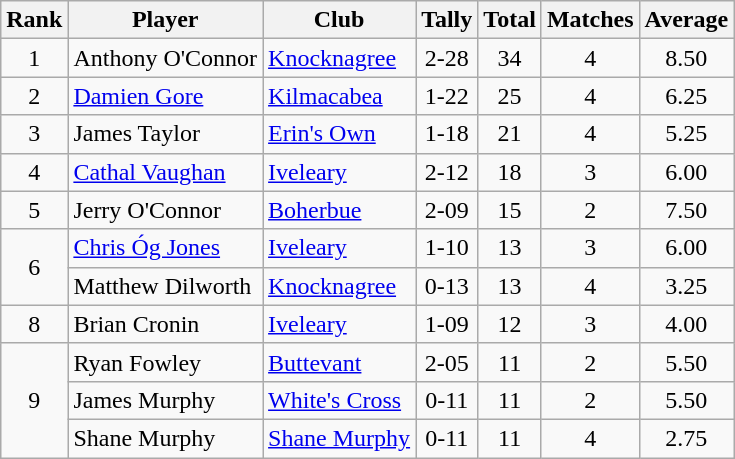<table class="wikitable">
<tr>
<th>Rank</th>
<th>Player</th>
<th>Club</th>
<th>Tally</th>
<th>Total</th>
<th>Matches</th>
<th>Average</th>
</tr>
<tr>
<td rowspan="1" style="text-align:center;">1</td>
<td>Anthony O'Connor</td>
<td><a href='#'>Knocknagree</a></td>
<td align=center>2-28</td>
<td align=center>34</td>
<td align=center>4</td>
<td align=center>8.50</td>
</tr>
<tr>
<td rowspan="1" style="text-align:center;">2</td>
<td><a href='#'>Damien Gore</a></td>
<td><a href='#'>Kilmacabea</a></td>
<td align=center>1-22</td>
<td align=center>25</td>
<td align=center>4</td>
<td align=center>6.25</td>
</tr>
<tr>
<td rowspan="1" style="text-align:center;">3</td>
<td>James Taylor</td>
<td><a href='#'>Erin's Own</a></td>
<td align=center>1-18</td>
<td align=center>21</td>
<td align=center>4</td>
<td align=center>5.25</td>
</tr>
<tr>
<td rowspan="1" style="text-align:center;">4</td>
<td><a href='#'>Cathal Vaughan</a></td>
<td><a href='#'>Iveleary</a></td>
<td align=center>2-12</td>
<td align=center>18</td>
<td align=center>3</td>
<td align=center>6.00</td>
</tr>
<tr>
<td rowspan="1" style="text-align:center;">5</td>
<td>Jerry O'Connor</td>
<td><a href='#'>Boherbue</a></td>
<td align=center>2-09</td>
<td align=center>15</td>
<td align=center>2</td>
<td align=center>7.50</td>
</tr>
<tr>
<td rowspan="2" style="text-align:center;">6</td>
<td><a href='#'>Chris Óg Jones</a></td>
<td><a href='#'>Iveleary</a></td>
<td align=center>1-10</td>
<td align=center>13</td>
<td align=center>3</td>
<td align=center>6.00</td>
</tr>
<tr>
<td>Matthew Dilworth</td>
<td><a href='#'>Knocknagree</a></td>
<td align=center>0-13</td>
<td align=center>13</td>
<td align=center>4</td>
<td align=center>3.25</td>
</tr>
<tr>
<td rowspan="1" style="text-align:center;">8</td>
<td>Brian Cronin</td>
<td><a href='#'>Iveleary</a></td>
<td align=center>1-09</td>
<td align=center>12</td>
<td align=center>3</td>
<td align=center>4.00</td>
</tr>
<tr>
<td rowspan="3" style="text-align:center;">9</td>
<td>Ryan Fowley</td>
<td><a href='#'>Buttevant</a></td>
<td align=center>2-05</td>
<td align=center>11</td>
<td align=center>2</td>
<td align=center>5.50</td>
</tr>
<tr>
<td>James Murphy</td>
<td><a href='#'>White's Cross</a></td>
<td align=center>0-11</td>
<td align=center>11</td>
<td align=center>2</td>
<td align=center>5.50</td>
</tr>
<tr>
<td>Shane Murphy</td>
<td><a href='#'>Shane Murphy</a></td>
<td align=center>0-11</td>
<td align=center>11</td>
<td align=center>4</td>
<td align=center>2.75</td>
</tr>
</table>
